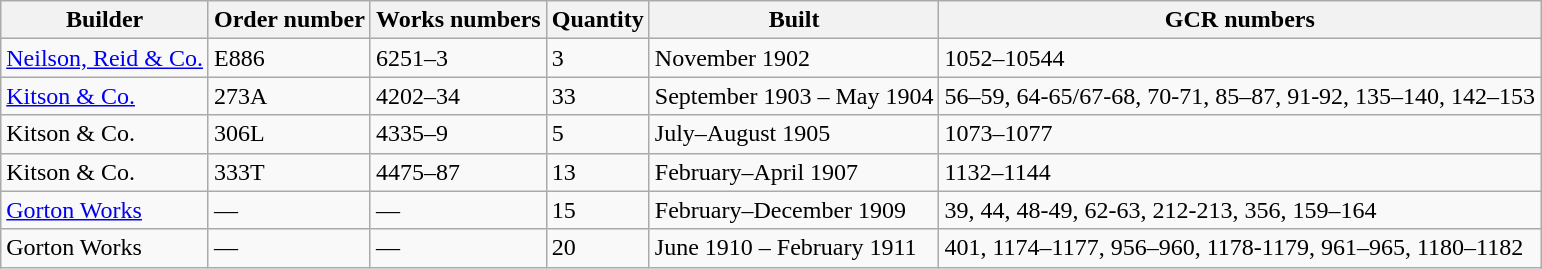<table class=wikitable>
<tr>
<th>Builder</th>
<th>Order number</th>
<th>Works numbers</th>
<th>Quantity</th>
<th>Built</th>
<th>GCR numbers</th>
</tr>
<tr>
<td><a href='#'>Neilson, Reid & Co.</a></td>
<td>E886</td>
<td>6251–3</td>
<td>3</td>
<td>November 1902</td>
<td>1052–10544</td>
</tr>
<tr>
<td><a href='#'>Kitson & Co.</a></td>
<td>273A</td>
<td>4202–34</td>
<td>33</td>
<td>September 1903 – May 1904</td>
<td>56–59, 64-65/67-68, 70-71, 85–87, 91-92, 135–140, 142–153</td>
</tr>
<tr>
<td>Kitson & Co.</td>
<td>306L</td>
<td>4335–9</td>
<td>5</td>
<td>July–August 1905</td>
<td>1073–1077</td>
</tr>
<tr>
<td>Kitson & Co.</td>
<td>333T</td>
<td>4475–87</td>
<td>13</td>
<td>February–April 1907</td>
<td>1132–1144</td>
</tr>
<tr>
<td><a href='#'>Gorton Works</a></td>
<td>—</td>
<td>—</td>
<td>15</td>
<td>February–December 1909</td>
<td>39, 44, 48-49, 62-63, 212-213, 356, 159–164</td>
</tr>
<tr>
<td>Gorton Works</td>
<td>—</td>
<td>—</td>
<td>20</td>
<td>June 1910 – February 1911</td>
<td>401, 1174–1177, 956–960, 1178-1179, 961–965, 1180–1182</td>
</tr>
</table>
